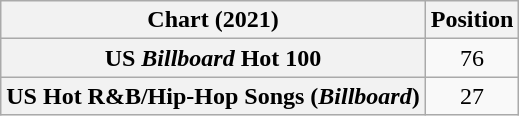<table class="wikitable sortable plainrowheaders" style="text-align:center">
<tr>
<th scope="col">Chart (2021)</th>
<th scope="col">Position</th>
</tr>
<tr>
<th scope="row">US <em>Billboard</em> Hot 100</th>
<td>76</td>
</tr>
<tr>
<th scope="row">US Hot R&B/Hip-Hop Songs (<em>Billboard</em>)</th>
<td>27</td>
</tr>
</table>
